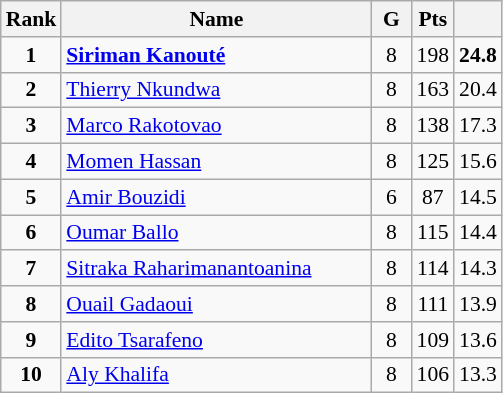<table class="wikitable" style="text-align:center; font-size:90%;">
<tr>
<th width=20px>Rank</th>
<th width=200px>Name</th>
<th width=20px>G</th>
<th width=20px>Pts</th>
<th width=20px></th>
</tr>
<tr>
<td><strong>1</strong></td>
<td align=left> <strong><a href='#'>Siriman Kanouté</a></strong></td>
<td>8</td>
<td>198</td>
<td><strong>24.8</strong></td>
</tr>
<tr>
<td><strong>2</strong></td>
<td align=left> <a href='#'>Thierry Nkundwa</a></td>
<td>8</td>
<td>163</td>
<td>20.4</td>
</tr>
<tr>
<td><strong>3</strong></td>
<td align=left> <a href='#'>Marco Rakotovao</a></td>
<td>8</td>
<td>138</td>
<td>17.3</td>
</tr>
<tr>
<td><strong>4</strong></td>
<td align=left> <a href='#'>Momen Hassan</a></td>
<td>8</td>
<td>125</td>
<td>15.6</td>
</tr>
<tr>
<td><strong>5</strong></td>
<td align=left> <a href='#'>Amir Bouzidi</a></td>
<td>6</td>
<td>87</td>
<td>14.5</td>
</tr>
<tr>
<td><strong>6</strong></td>
<td align=left> <a href='#'>Oumar Ballo</a></td>
<td>8</td>
<td>115</td>
<td>14.4</td>
</tr>
<tr>
<td><strong>7</strong></td>
<td align=left> <a href='#'>Sitraka Raharimanantoanina</a></td>
<td>8</td>
<td>114</td>
<td>14.3</td>
</tr>
<tr>
<td><strong>8</strong></td>
<td align=left> <a href='#'>Ouail Gadaoui</a></td>
<td>8</td>
<td>111</td>
<td>13.9</td>
</tr>
<tr>
<td><strong>9</strong></td>
<td align=left> <a href='#'>Edito Tsarafeno</a></td>
<td>8</td>
<td>109</td>
<td>13.6</td>
</tr>
<tr>
<td><strong>10</strong></td>
<td align=left> <a href='#'>Aly Khalifa</a></td>
<td>8</td>
<td>106</td>
<td>13.3</td>
</tr>
</table>
